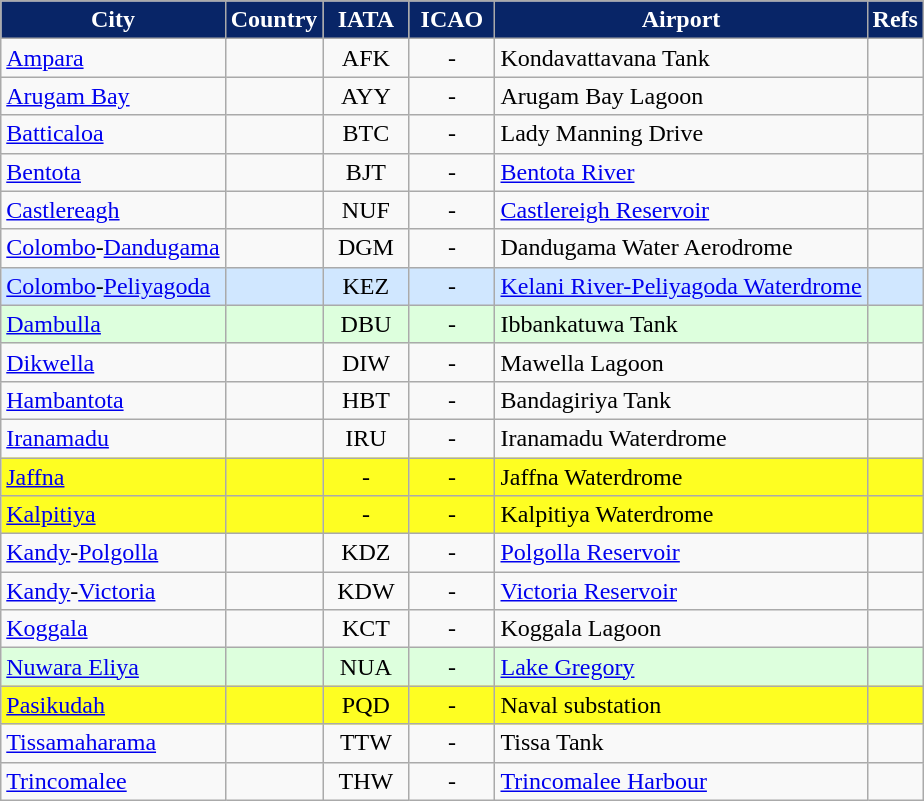<table class="wikitable sortable toccolors">
<tr>
<th style="background:#082567; color:white;">City</th>
<th style="background:#082567; color:white;">Country</th>
<th style="background:#082567; color:white; width:50px;">IATA</th>
<th style="background:#082567; color:white; width:50px;">ICAO</th>
<th style="background:#082567; color:white;">Airport</th>
<th style="background:#082567; color:white;" class="unsortable">Refs</th>
</tr>
<tr>
<td><a href='#'>Ampara</a></td>
<td></td>
<td align=center>AFK</td>
<td align=center>-</td>
<td>Kondavattavana Tank</td>
<td align=center></td>
</tr>
<tr>
<td><a href='#'>Arugam Bay</a></td>
<td></td>
<td align=center>AYY</td>
<td align=center>-</td>
<td>Arugam Bay Lagoon</td>
<td align=center></td>
</tr>
<tr>
<td><a href='#'>Batticaloa</a></td>
<td></td>
<td align=center>BTC</td>
<td align=center>-</td>
<td>Lady Manning Drive</td>
<td align=center></td>
</tr>
<tr>
<td><a href='#'>Bentota</a></td>
<td></td>
<td align=center>BJT</td>
<td align=center>-</td>
<td><a href='#'>Bentota River</a></td>
<td align=center></td>
</tr>
<tr>
<td><a href='#'>Castlereagh</a></td>
<td></td>
<td align=center>NUF</td>
<td align=center>-</td>
<td><a href='#'>Castlereigh Reservoir</a></td>
<td align=center></td>
</tr>
<tr>
<td><a href='#'>Colombo</a>-<a href='#'>Dandugama</a></td>
<td></td>
<td align=center>DGM</td>
<td align=center>-</td>
<td>Dandugama Water Aerodrome</td>
<td align=center></td>
</tr>
<tr style="background:#d0e7ff;">
<td><a href='#'>Colombo</a>-<a href='#'>Peliyagoda</a></td>
<td></td>
<td align=center>KEZ</td>
<td align=center>-</td>
<td><a href='#'>Kelani River-Peliyagoda Waterdrome</a></td>
<td align=center></td>
</tr>
<tr style="background:#dfd;">
<td><a href='#'>Dambulla</a></td>
<td></td>
<td align=center>DBU</td>
<td align=center>-</td>
<td>Ibbankatuwa Tank</td>
<td align=center></td>
</tr>
<tr>
<td><a href='#'>Dikwella</a></td>
<td></td>
<td align=center>DIW</td>
<td align=center>-</td>
<td>Mawella Lagoon</td>
<td align=center></td>
</tr>
<tr>
<td><a href='#'>Hambantota</a></td>
<td></td>
<td align=center>HBT</td>
<td align=center>-</td>
<td>Bandagiriya Tank</td>
<td align=center></td>
</tr>
<tr>
<td><a href='#'>Iranamadu</a></td>
<td></td>
<td align=center>IRU</td>
<td align=center>-</td>
<td>Iranamadu Waterdrome</td>
<td align=center></td>
</tr>
<tr style="background:#fefe22;">
<td><a href='#'>Jaffna</a></td>
<td></td>
<td align=center>-</td>
<td align=center>-</td>
<td>Jaffna Waterdrome</td>
<td align=center></td>
</tr>
<tr style="background:#fefe22;">
<td><a href='#'>Kalpitiya</a></td>
<td></td>
<td align=center>-</td>
<td align=center>-</td>
<td>Kalpitiya Waterdrome</td>
<td align=center></td>
</tr>
<tr>
<td><a href='#'>Kandy</a>-<a href='#'>Polgolla</a></td>
<td></td>
<td align=center>KDZ</td>
<td align=center>-</td>
<td><a href='#'>Polgolla Reservoir</a></td>
<td align=center></td>
</tr>
<tr>
<td><a href='#'>Kandy</a>-<a href='#'>Victoria</a></td>
<td></td>
<td align=center>KDW</td>
<td align=center>-</td>
<td><a href='#'>Victoria Reservoir</a></td>
<td align=center></td>
</tr>
<tr>
<td><a href='#'>Koggala</a></td>
<td></td>
<td align=center>KCT</td>
<td align=center>-</td>
<td>Koggala Lagoon</td>
<td align=center></td>
</tr>
<tr style="background:#dfd;">
<td><a href='#'>Nuwara Eliya</a></td>
<td></td>
<td align=center>NUA</td>
<td align=center>-</td>
<td><a href='#'>Lake Gregory</a></td>
<td align=center></td>
</tr>
<tr style="background:#fefe22;">
<td><a href='#'>Pasikudah</a></td>
<td></td>
<td align=center>PQD</td>
<td align=center>-</td>
<td>Naval substation</td>
<td align=center></td>
</tr>
<tr>
<td><a href='#'>Tissamaharama</a></td>
<td></td>
<td align=center>TTW</td>
<td align=center>-</td>
<td>Tissa Tank</td>
<td align=center></td>
</tr>
<tr>
<td><a href='#'>Trincomalee</a></td>
<td></td>
<td align=center>THW</td>
<td align=center>-</td>
<td><a href='#'>Trincomalee Harbour</a></td>
<td align=center></td>
</tr>
</table>
